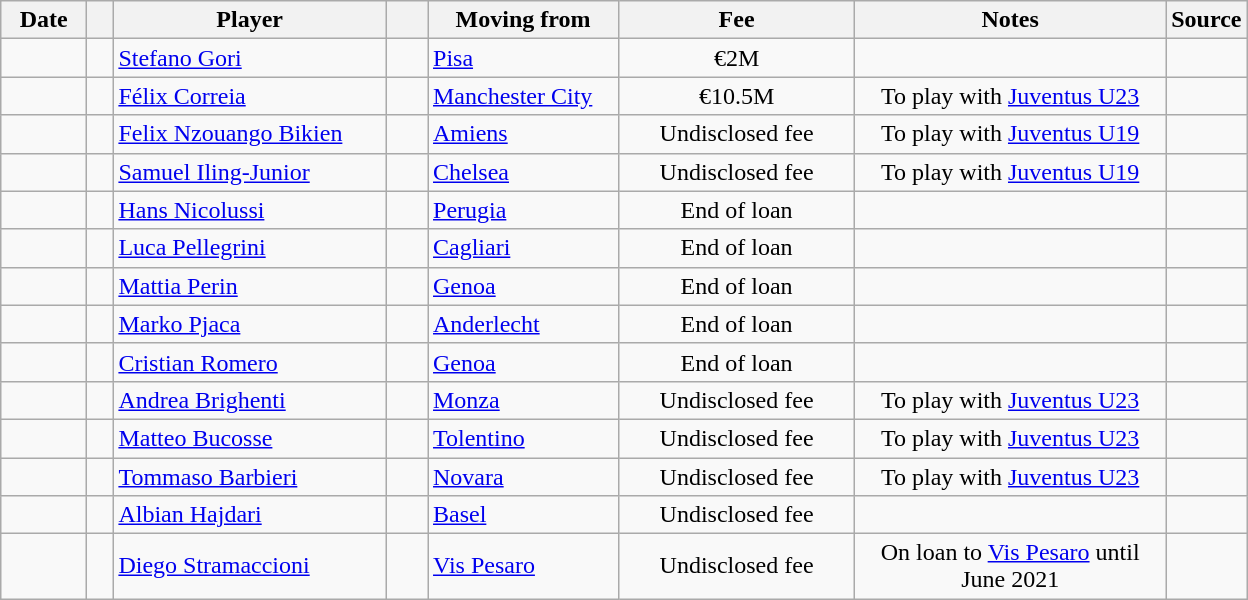<table class="wikitable sortable">
<tr>
<th style="width:50px;">Date</th>
<th style="width:10px;"></th>
<th style="width:175px;">Player</th>
<th style="width:20px;"></th>
<th style="width:120px;">Moving from</th>
<th style="width:150px;" class="unsortable">Fee</th>
<th style="width:200px;" class="unsortable">Notes</th>
<th style="width:20px;">Source</th>
</tr>
<tr>
<td></td>
<td align=center></td>
<td> <a href='#'>Stefano Gori</a></td>
<td align="center"></td>
<td align=left> <a href='#'>Pisa</a></td>
<td align=center>€2M</td>
<td></td>
<td></td>
</tr>
<tr>
<td></td>
<td align=center></td>
<td> <a href='#'>Félix Correia</a></td>
<td align="center"></td>
<td align=left> <a href='#'>Manchester City</a></td>
<td align=center>€10.5M</td>
<td align=center>To play with <a href='#'>Juventus U23</a></td>
<td></td>
</tr>
<tr>
<td></td>
<td align=center></td>
<td> <a href='#'>Felix Nzouango Bikien</a></td>
<td align="center"></td>
<td align=left> <a href='#'>Amiens</a></td>
<td align=center>Undisclosed fee</td>
<td align=center>To play with <a href='#'>Juventus U19</a></td>
<td></td>
</tr>
<tr>
<td></td>
<td align=center></td>
<td> <a href='#'>Samuel Iling-Junior</a></td>
<td align="center"></td>
<td align=left> <a href='#'>Chelsea</a></td>
<td align=center>Undisclosed fee</td>
<td align=center>To play with <a href='#'>Juventus U19</a></td>
<td></td>
</tr>
<tr>
<td></td>
<td align=center></td>
<td> <a href='#'>Hans Nicolussi</a></td>
<td align=center></td>
<td align=left> <a href='#'>Perugia</a></td>
<td align=center>End of loan</td>
<td></td>
<td></td>
</tr>
<tr>
<td></td>
<td align=center></td>
<td>  <a href='#'>Luca Pellegrini</a></td>
<td align="center"></td>
<td align=left> <a href='#'>Cagliari</a></td>
<td align=center>End of loan</td>
<td></td>
<td></td>
</tr>
<tr>
<td></td>
<td align=center></td>
<td> <a href='#'>Mattia Perin</a></td>
<td align="center"></td>
<td align=left> <a href='#'>Genoa</a></td>
<td align=center>End of loan</td>
<td></td>
<td></td>
</tr>
<tr>
<td></td>
<td align=center></td>
<td> <a href='#'>Marko Pjaca</a></td>
<td align=center></td>
<td align=left> <a href='#'>Anderlecht</a></td>
<td align=center>End of loan</td>
<td></td>
<td></td>
</tr>
<tr>
<td></td>
<td align=center></td>
<td> <a href='#'>Cristian Romero</a></td>
<td align="center"></td>
<td align=left> <a href='#'>Genoa</a></td>
<td align=center>End of loan</td>
<td></td>
<td></td>
</tr>
<tr>
<td></td>
<td align=center></td>
<td> <a href='#'>Andrea Brighenti</a></td>
<td align="center"></td>
<td align=left> <a href='#'>Monza</a></td>
<td align=center>Undisclosed fee</td>
<td align=center>To play with <a href='#'>Juventus U23</a></td>
<td></td>
</tr>
<tr>
<td></td>
<td align=center></td>
<td> <a href='#'>Matteo Bucosse</a></td>
<td align="center"></td>
<td align=left> <a href='#'>Tolentino</a></td>
<td align=center>Undisclosed fee</td>
<td align=center>To play with <a href='#'>Juventus U23</a></td>
<td></td>
</tr>
<tr>
<td></td>
<td align=center></td>
<td> <a href='#'>Tommaso Barbieri</a></td>
<td align="center"></td>
<td align=left> <a href='#'>Novara</a></td>
<td align=center>Undisclosed fee</td>
<td align=center>To play with <a href='#'>Juventus U23</a></td>
<td></td>
</tr>
<tr>
<td></td>
<td align=center></td>
<td> <a href='#'>Albian Hajdari</a></td>
<td align="center"></td>
<td align=left> <a href='#'>Basel</a></td>
<td align=center>Undisclosed fee</td>
<td align=center></td>
<td></td>
</tr>
<tr>
<td></td>
<td align=center></td>
<td> <a href='#'>Diego Stramaccioni</a></td>
<td align="center"></td>
<td align=left> <a href='#'>Vis Pesaro</a></td>
<td align=center>Undisclosed fee</td>
<td align=center>On loan to <a href='#'>Vis Pesaro</a> until June 2021</td>
<td></td>
</tr>
</table>
